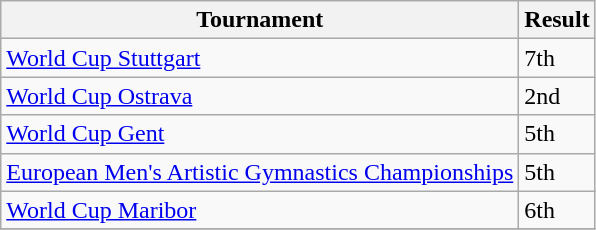<table class="wikitable" border="1">
<tr>
<th>Tournament</th>
<th>Result</th>
</tr>
<tr>
<td><a href='#'>World Cup Stuttgart</a></td>
<td>7th</td>
</tr>
<tr>
<td><a href='#'>World Cup Ostrava</a></td>
<td>2nd </td>
</tr>
<tr>
<td><a href='#'>World Cup Gent</a></td>
<td>5th</td>
</tr>
<tr>
<td><a href='#'>European Men's Artistic Gymnastics Championships</a></td>
<td>5th</td>
</tr>
<tr>
<td><a href='#'>World Cup Maribor</a></td>
<td>6th</td>
</tr>
<tr>
</tr>
</table>
